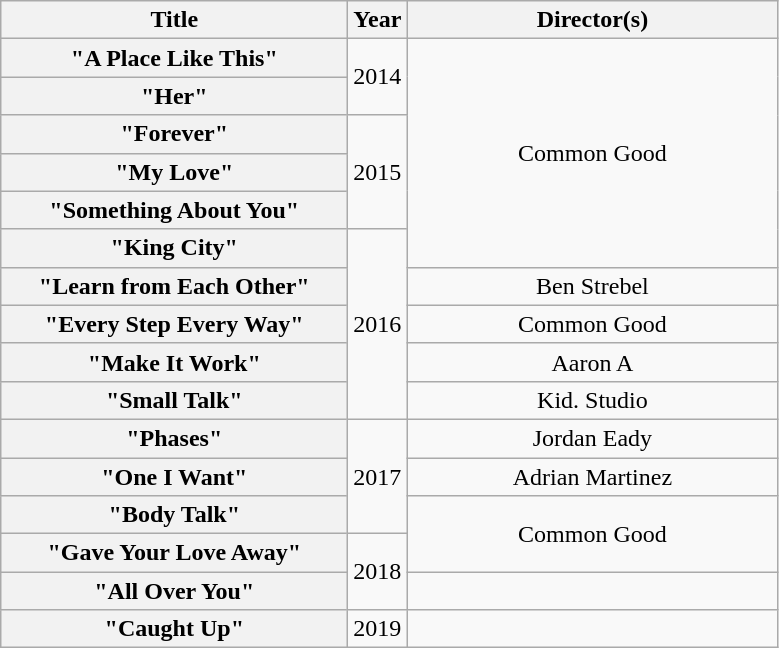<table class="wikitable plainrowheaders" style="text-align:center;">
<tr>
<th scope="col" style="width:14em;">Title</th>
<th scope="col" style="width:1em;">Year</th>
<th scope="col" style="width:15em;">Director(s)</th>
</tr>
<tr>
<th scope="row">"A Place Like This"</th>
<td rowspan="2">2014</td>
<td rowspan="6">Common Good</td>
</tr>
<tr>
<th scope="row">"Her"</th>
</tr>
<tr>
<th scope="row">"Forever"</th>
<td rowspan="3">2015</td>
</tr>
<tr>
<th scope="row">"My Love"<br></th>
</tr>
<tr>
<th scope="row">"Something About You"</th>
</tr>
<tr>
<th scope="row">"King City"</th>
<td rowspan="5">2016</td>
</tr>
<tr>
<th scope="row">"Learn from Each Other"</th>
<td>Ben Strebel</td>
</tr>
<tr>
<th scope="row">"Every Step Every Way"</th>
<td>Common Good</td>
</tr>
<tr>
<th scope="row">"Make It Work"</th>
<td>Aaron A</td>
</tr>
<tr>
<th scope="row">"Small Talk"</th>
<td>Kid. Studio</td>
</tr>
<tr>
<th scope="row">"Phases"</th>
<td rowspan="3">2017</td>
<td>Jordan Eady</td>
</tr>
<tr>
<th scope="row">"One I Want"<br></th>
<td>Adrian Martinez</td>
</tr>
<tr>
<th scope="row">"Body Talk"</th>
<td rowspan="2">Common Good</td>
</tr>
<tr>
<th scope="row">"Gave Your Love Away"</th>
<td rowspan="2">2018</td>
</tr>
<tr>
<th scope="row">"All Over You"</th>
<td></td>
</tr>
<tr>
<th scope="row">"Caught Up"<br></th>
<td rowspan="1">2019</td>
<td></td>
</tr>
</table>
